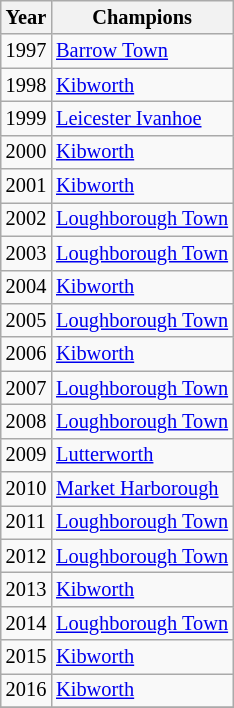<table class="wikitable" style="font-size:85%">
<tr>
<th>Year</th>
<th>Champions</th>
</tr>
<tr>
<td>1997</td>
<td><a href='#'>Barrow Town</a></td>
</tr>
<tr>
<td>1998</td>
<td><a href='#'>Kibworth</a></td>
</tr>
<tr>
<td>1999</td>
<td><a href='#'>Leicester Ivanhoe</a></td>
</tr>
<tr>
<td>2000</td>
<td><a href='#'>Kibworth</a></td>
</tr>
<tr>
<td>2001</td>
<td><a href='#'>Kibworth</a></td>
</tr>
<tr>
<td>2002</td>
<td><a href='#'>Loughborough Town</a></td>
</tr>
<tr>
<td>2003</td>
<td><a href='#'>Loughborough Town</a></td>
</tr>
<tr>
<td>2004</td>
<td><a href='#'>Kibworth</a></td>
</tr>
<tr>
<td>2005</td>
<td><a href='#'>Loughborough Town</a></td>
</tr>
<tr>
<td>2006</td>
<td><a href='#'>Kibworth</a></td>
</tr>
<tr>
<td>2007</td>
<td><a href='#'>Loughborough Town</a></td>
</tr>
<tr>
<td>2008</td>
<td><a href='#'>Loughborough Town</a></td>
</tr>
<tr>
<td>2009</td>
<td><a href='#'>Lutterworth</a></td>
</tr>
<tr>
<td>2010</td>
<td><a href='#'>Market Harborough</a></td>
</tr>
<tr>
<td>2011</td>
<td><a href='#'>Loughborough Town</a></td>
</tr>
<tr>
<td>2012</td>
<td><a href='#'>Loughborough Town</a></td>
</tr>
<tr>
<td>2013</td>
<td><a href='#'>Kibworth</a></td>
</tr>
<tr>
<td>2014</td>
<td><a href='#'>Loughborough Town</a></td>
</tr>
<tr>
<td>2015</td>
<td><a href='#'>Kibworth</a></td>
</tr>
<tr>
<td>2016</td>
<td><a href='#'>Kibworth</a></td>
</tr>
<tr>
</tr>
</table>
